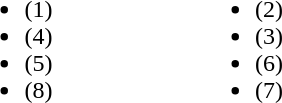<table>
<tr>
<td valign="top" width=20%><br><ul><li> (1)</li><li> (4)</li><li> (5)</li><li> (8)</li></ul></td>
<td valign="top" width=20%><br><ul><li> (2)</li><li> (3)</li><li> (6)</li><li> (7)</li></ul></td>
</tr>
</table>
